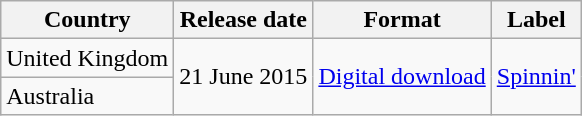<table class="wikitable sortable plainrowheaders">
<tr>
<th scope="col">Country</th>
<th scope="col">Release date</th>
<th scope="col">Format</th>
<th scope="col">Label</th>
</tr>
<tr>
<td>United Kingdom</td>
<td rowspan=2>21 June 2015</td>
<td rowspan=2><a href='#'>Digital download</a></td>
<td rowspan=2><a href='#'>Spinnin'</a></td>
</tr>
<tr>
<td>Australia</td>
</tr>
</table>
